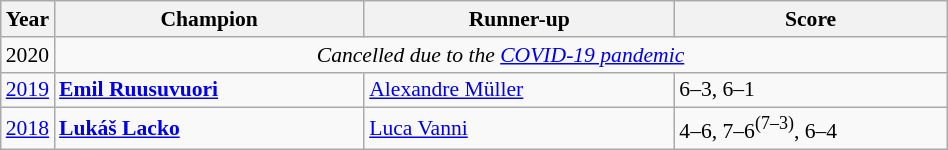<table class="wikitable" style="font-size:90%">
<tr>
<th>Year</th>
<th width="200">Champion</th>
<th width="200">Runner-up</th>
<th width="175">Score</th>
</tr>
<tr>
<td>2020</td>
<td Colspan=4 style="text-align: center"><em>Cancelled due to the <a href='#'>COVID-19 pandemic</a></em></td>
</tr>
<tr>
<td><a href='#'>2019</a></td>
<td> <strong><a href='#'>Emil Ruusuvuori</a></strong></td>
<td> <a href='#'>Alexandre Müller</a></td>
<td>6–3, 6–1</td>
</tr>
<tr>
<td><a href='#'>2018</a></td>
<td> <strong><a href='#'>Lukáš Lacko</a></strong></td>
<td> <a href='#'>Luca Vanni</a></td>
<td>4–6, 7–6<sup>(7–3)</sup>, 6–4</td>
</tr>
</table>
